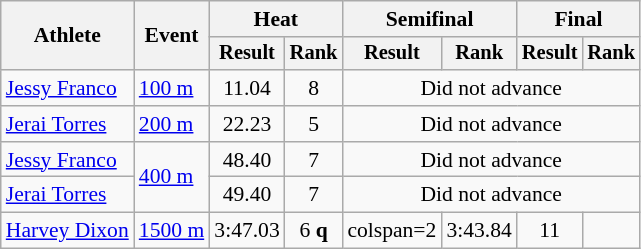<table class="wikitable" style="font-size:90%">
<tr>
<th rowspan=2>Athlete</th>
<th rowspan=2>Event</th>
<th colspan=2>Heat</th>
<th colspan=2>Semifinal</th>
<th colspan=2>Final</th>
</tr>
<tr style="font-size:95%">
<th>Result</th>
<th>Rank</th>
<th>Result</th>
<th>Rank</th>
<th>Result</th>
<th>Rank</th>
</tr>
<tr align=center>
<td align=left><a href='#'>Jessy Franco</a></td>
<td align=left><a href='#'>100 m</a></td>
<td>11.04</td>
<td>8</td>
<td colspan=4>Did not advance</td>
</tr>
<tr align=center>
<td align=left><a href='#'>Jerai Torres</a></td>
<td align=left><a href='#'>200 m</a></td>
<td>22.23</td>
<td>5</td>
<td colspan=4>Did not advance</td>
</tr>
<tr align=center>
<td align=left><a href='#'>Jessy Franco</a></td>
<td align=left rowspan=2><a href='#'>400 m</a></td>
<td>48.40</td>
<td>7</td>
<td colspan=4>Did not advance</td>
</tr>
<tr align=center>
<td align=left><a href='#'>Jerai Torres</a></td>
<td>49.40</td>
<td>7</td>
<td colspan=4>Did not advance</td>
</tr>
<tr align=center>
<td align=left><a href='#'>Harvey Dixon</a></td>
<td align=left><a href='#'>1500 m</a></td>
<td>3:47.03</td>
<td>6 <strong>q</strong></td>
<td>colspan=2 </td>
<td>3:43.84</td>
<td>11</td>
</tr>
</table>
